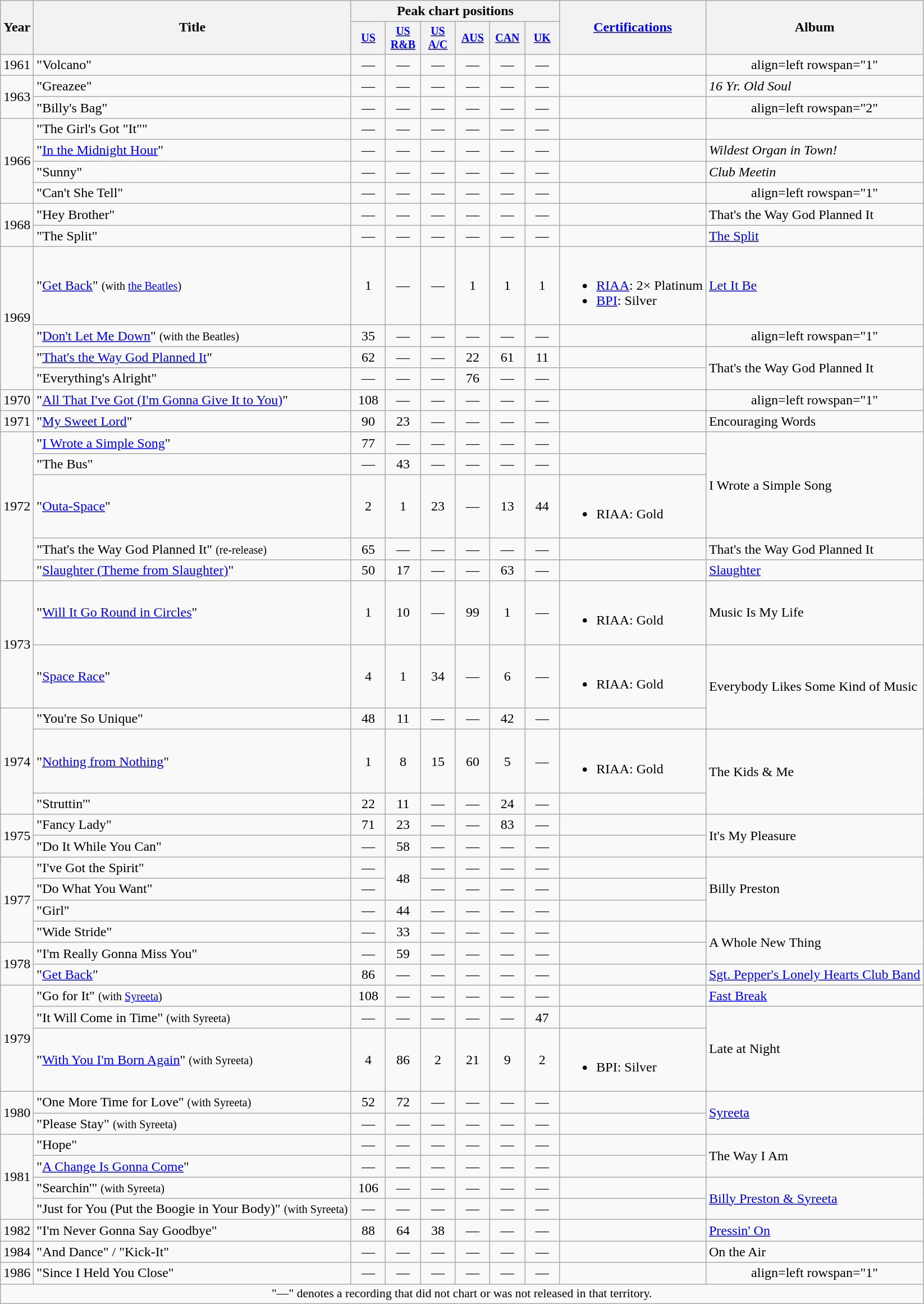<table class="wikitable" style="text-align:center;">
<tr>
<th rowspan="2">Year</th>
<th rowspan="2">Title</th>
<th colspan="6">Peak chart positions</th>
<th rowspan="2"><a href='#'>Certifications</a></th>
<th rowspan="2">Album</th>
</tr>
<tr style="font-size:smaller;">
<th width="35"><a href='#'>US</a><br></th>
<th width="35"><a href='#'>US R&B</a><br></th>
<th width="35"><a href='#'>US A/C</a><br></th>
<th width="35"><a href='#'>AUS</a><br></th>
<th width="35"><a href='#'>CAN</a><br></th>
<th width="35"><a href='#'>UK</a><br></th>
</tr>
<tr>
<td rowspan="1">1961</td>
<td align="left">"Volcano"</td>
<td>—</td>
<td>—</td>
<td>—</td>
<td>—</td>
<td>—</td>
<td>—</td>
<td align=left></td>
<td>align=left rowspan="1" </td>
</tr>
<tr>
<td rowspan="2">1963</td>
<td align="left">"Greazee"</td>
<td>—</td>
<td>—</td>
<td>—</td>
<td>—</td>
<td>—</td>
<td>—</td>
<td align=left></td>
<td align=left rowspan="1"><em>16 Yr. Old Soul</em></td>
</tr>
<tr>
<td align="left">"Billy's Bag"</td>
<td>—</td>
<td>—</td>
<td>—</td>
<td>—</td>
<td>—</td>
<td>—</td>
<td align=left></td>
<td>align=left rowspan="2" </td>
</tr>
<tr>
<td rowspan="4">1966</td>
<td align="left">"The Girl's Got "It""</td>
<td>—</td>
<td>—</td>
<td>—</td>
<td>—</td>
<td>—</td>
<td>—</td>
<td align=left></td>
</tr>
<tr>
<td align="left">"<a href='#'>In the Midnight Hour</a>"</td>
<td>—</td>
<td>—</td>
<td>—</td>
<td>—</td>
<td>—</td>
<td>—</td>
<td align=left></td>
<td align=left rowspan="1"><em>Wildest Organ in Town!</em></td>
</tr>
<tr>
<td align="left">"Sunny"</td>
<td>—</td>
<td>—</td>
<td>—</td>
<td>—</td>
<td>—</td>
<td>—</td>
<td align=left></td>
<td align=left rowspan="1"><em>Club Meetin<strong></td>
</tr>
<tr>
<td align="left">"Can't She Tell"</td>
<td>—</td>
<td>—</td>
<td>—</td>
<td>—</td>
<td>—</td>
<td>—</td>
<td align=left></td>
<td>align=left rowspan="1" </td>
</tr>
<tr>
<td rowspan="2">1968</td>
<td align="left">"Hey Brother"</td>
<td>—</td>
<td>—</td>
<td>—</td>
<td>—</td>
<td>—</td>
<td>—</td>
<td align=left></td>
<td align=left rowspan="1"></em>That's the Way God Planned It<em></td>
</tr>
<tr>
<td align="left">"The Split"</td>
<td>—</td>
<td>—</td>
<td>—</td>
<td>—</td>
<td>—</td>
<td>—</td>
<td align=left></td>
<td align=left rowspan="1"></em><a href='#'>The Split</a><em></td>
</tr>
<tr>
<td rowspan="4">1969</td>
<td align="left">"<a href='#'>Get Back</a>" <small>(with <a href='#'>the Beatles</a>)</small></td>
<td>1</td>
<td>—</td>
<td>—</td>
<td>1</td>
<td>1</td>
<td>1</td>
<td align=left><br><ul><li><a href='#'>RIAA</a>: 2× Platinum</li><li><a href='#'>BPI</a>: Silver</li></ul></td>
<td align=left rowspan="1"></em><a href='#'>Let It Be</a><em></td>
</tr>
<tr>
<td align="left">"<a href='#'>Don't Let Me Down</a>" <small>(with the Beatles)</small></td>
<td>35</td>
<td>—</td>
<td>—</td>
<td>—</td>
<td>—</td>
<td>—</td>
<td align=left></td>
<td>align=left rowspan="1" </td>
</tr>
<tr>
<td align="left">"<a href='#'>That's the Way God Planned It</a>"</td>
<td>62</td>
<td>—</td>
<td>—</td>
<td>22</td>
<td>61</td>
<td>11</td>
<td align=left></td>
<td align=left rowspan="2"></em>That's the Way God Planned It<em></td>
</tr>
<tr>
<td align="left">"Everything's Alright"</td>
<td>—</td>
<td>—</td>
<td>—</td>
<td>76</td>
<td>—</td>
<td>—</td>
<td align=left></td>
</tr>
<tr>
<td rowspan="1">1970</td>
<td align="left">"<a href='#'>All That I've Got (I'm Gonna Give It to You)</a>"</td>
<td>108</td>
<td>—</td>
<td>—</td>
<td>—</td>
<td>—</td>
<td>—</td>
<td align=left></td>
<td>align=left rowspan="1" </td>
</tr>
<tr>
<td rowspan="1">1971</td>
<td align="left">"<a href='#'>My Sweet Lord</a>"</td>
<td>90</td>
<td>23</td>
<td>—</td>
<td>—</td>
<td>—</td>
<td>—</td>
<td align=left></td>
<td align=left rowspan="1"></em>Encouraging Words<em></td>
</tr>
<tr>
<td rowspan="5">1972</td>
<td align="left">"<a href='#'>I Wrote a Simple Song</a>"</td>
<td>77</td>
<td>—</td>
<td>—</td>
<td>—</td>
<td>—</td>
<td>—</td>
<td align=left></td>
<td align=left rowspan="3"></em>I Wrote a Simple Song<em></td>
</tr>
<tr>
<td align="left">"The Bus"</td>
<td>—</td>
<td>43</td>
<td>—</td>
<td>—</td>
<td>—</td>
<td>—</td>
<td align=left></td>
</tr>
<tr>
<td align="left">"<a href='#'>Outa-Space</a>"</td>
<td>2</td>
<td>1</td>
<td>23</td>
<td>—</td>
<td>13</td>
<td>44</td>
<td align=left><br><ul><li>RIAA: Gold</li></ul></td>
</tr>
<tr>
<td align="left">"That's the Way God Planned It" <small>(re-release)</small></td>
<td>65</td>
<td>—</td>
<td>—</td>
<td>—</td>
<td>—</td>
<td>—</td>
<td align=left></td>
<td align=left rowspan="1"></em>That's the Way God Planned It<em></td>
</tr>
<tr>
<td align="left">"<a href='#'>Slaughter (Theme from Slaughter)</a>"</td>
<td>50</td>
<td>17</td>
<td>—</td>
<td>—</td>
<td>63</td>
<td>—</td>
<td align=left></td>
<td align=left rowspan="1"></em><a href='#'>Slaughter</a><em></td>
</tr>
<tr>
<td rowspan="2">1973</td>
<td align="left">"<a href='#'>Will It Go Round in Circles</a>"</td>
<td>1</td>
<td>10</td>
<td>—</td>
<td>99</td>
<td>1</td>
<td>—</td>
<td align=left><br><ul><li>RIAA: Gold</li></ul></td>
<td align=left rowspan="1"></em>Music Is My Life<em></td>
</tr>
<tr>
<td align="left">"<a href='#'>Space Race</a>"</td>
<td>4</td>
<td>1</td>
<td>34</td>
<td>—</td>
<td>6</td>
<td>—</td>
<td align=left><br><ul><li>RIAA: Gold</li></ul></td>
<td align=left rowspan="2"></em>Everybody Likes Some Kind of Music<em></td>
</tr>
<tr>
<td rowspan="3">1974</td>
<td align="left">"You're So Unique"</td>
<td>48</td>
<td>11</td>
<td>—</td>
<td>—</td>
<td>42</td>
<td>—</td>
<td align=left></td>
</tr>
<tr>
<td align="left">"<a href='#'>Nothing from Nothing</a>"</td>
<td>1</td>
<td>8</td>
<td>15</td>
<td>60</td>
<td>5</td>
<td>—</td>
<td align=left><br><ul><li>RIAA: Gold</li></ul></td>
<td align=left rowspan="2"></em>The Kids & Me<em></td>
</tr>
<tr>
<td align="left">"Struttin'"</td>
<td>22</td>
<td>11</td>
<td>—</td>
<td>—</td>
<td>24</td>
<td>—</td>
<td align=left></td>
</tr>
<tr>
<td rowspan="2">1975</td>
<td align="left">"Fancy Lady"</td>
<td>71</td>
<td>23</td>
<td>—</td>
<td>—</td>
<td>83</td>
<td>—</td>
<td align=left></td>
<td align=left rowspan="2"></em>It's My Pleasure<em></td>
</tr>
<tr>
<td align="left">"Do It While You Can"</td>
<td>—</td>
<td>58</td>
<td>—</td>
<td>—</td>
<td>—</td>
<td>—</td>
<td align=left></td>
</tr>
<tr>
<td rowspan="4">1977</td>
<td align="left">"I've Got the Spirit"</td>
<td>—</td>
<td rowspan="2">48</td>
<td>—</td>
<td>—</td>
<td>—</td>
<td>—</td>
<td align=left></td>
<td align=left rowspan="3"></em>Billy Preston<em></td>
</tr>
<tr>
<td align="left">"Do What You Want"</td>
<td>—</td>
<td>—</td>
<td>—</td>
<td>—</td>
<td>—</td>
<td align=left></td>
</tr>
<tr>
<td align="left">"Girl"</td>
<td>—</td>
<td>44</td>
<td>—</td>
<td>—</td>
<td>—</td>
<td>—</td>
<td align=left></td>
</tr>
<tr>
<td align="left">"Wide Stride"</td>
<td>—</td>
<td>33</td>
<td>—</td>
<td>—</td>
<td>—</td>
<td>—</td>
<td align=left></td>
<td align=left rowspan="2"></em>A Whole New Thing<em></td>
</tr>
<tr>
<td rowspan="2">1978</td>
<td align="left">"I'm Really Gonna Miss You"</td>
<td>—</td>
<td>59</td>
<td>—</td>
<td>—</td>
<td>—</td>
<td>—</td>
<td align=left></td>
</tr>
<tr>
<td align="left">"<a href='#'>Get Back</a>"</td>
<td>86</td>
<td>—</td>
<td>—</td>
<td>—</td>
<td>—</td>
<td>—</td>
<td align=left></td>
<td align=left rowspan="1"></em><a href='#'>Sgt. Pepper's Lonely Hearts Club Band</a><em></td>
</tr>
<tr>
<td rowspan="3">1979</td>
<td align="left">"Go for It" <small>(with <a href='#'>Syreeta</a>)</small></td>
<td>108</td>
<td>—</td>
<td>—</td>
<td>—</td>
<td>—</td>
<td>—</td>
<td align=left></td>
<td align=left rowspan="1"></em><a href='#'>Fast Break</a><em></td>
</tr>
<tr>
<td align="left">"It Will Come in Time" <small>(with Syreeta)</small></td>
<td>—</td>
<td>—</td>
<td>—</td>
<td>—</td>
<td>—</td>
<td>47</td>
<td align=left></td>
<td align=left rowspan="2"></em>Late at Night<em></td>
</tr>
<tr>
<td align="left">"<a href='#'>With You I'm Born Again</a>" <small>(with Syreeta)</small></td>
<td>4</td>
<td>86</td>
<td>2</td>
<td>21</td>
<td>9</td>
<td>2</td>
<td align=left><br><ul><li>BPI: Silver</li></ul></td>
</tr>
<tr>
<td rowspan="2">1980</td>
<td align="left">"One More Time for Love" <small>(with Syreeta)</small></td>
<td>52</td>
<td>72</td>
<td>—</td>
<td>—</td>
<td>—</td>
<td>—</td>
<td align=left></td>
<td align=left rowspan="2"></em><a href='#'>Syreeta</a><em></td>
</tr>
<tr>
<td align="left">"Please Stay" <small>(with Syreeta)</small></td>
<td>—</td>
<td>—</td>
<td>—</td>
<td>—</td>
<td>—</td>
<td>—</td>
<td align=left></td>
</tr>
<tr>
<td rowspan="4">1981</td>
<td align="left">"Hope"</td>
<td>—</td>
<td>—</td>
<td>—</td>
<td>—</td>
<td>—</td>
<td>—</td>
<td align=left></td>
<td align=left rowspan="2"></em>The Way I Am<em></td>
</tr>
<tr>
<td align="left">"<a href='#'>A Change Is Gonna Come</a>"</td>
<td>—</td>
<td>—</td>
<td>—</td>
<td>—</td>
<td>—</td>
<td>—</td>
<td align=left></td>
</tr>
<tr>
<td align="left">"Searchin'" <small>(with Syreeta)</small></td>
<td>106</td>
<td>—</td>
<td>—</td>
<td>—</td>
<td>—</td>
<td>—</td>
<td align=left></td>
<td align=left rowspan="2"></em><a href='#'>Billy Preston & Syreeta</a><em></td>
</tr>
<tr>
<td align="left">"Just for You (Put the Boogie in Your Body)" <small>(with Syreeta)</small></td>
<td>—</td>
<td>—</td>
<td>—</td>
<td>—</td>
<td>—</td>
<td>—</td>
<td align=left></td>
</tr>
<tr>
<td rowspan="1">1982</td>
<td align="left">"I'm Never Gonna Say Goodbye"</td>
<td>88</td>
<td>64</td>
<td>38</td>
<td>—</td>
<td>—</td>
<td>—</td>
<td align=left></td>
<td align=left rowspan="1"></em><a href='#'>Pressin' On</a><em></td>
</tr>
<tr>
<td rowspan="1">1984</td>
<td align="left">"And Dance" / "Kick-It"</td>
<td>—</td>
<td>—</td>
<td>—</td>
<td>—</td>
<td>—</td>
<td>—</td>
<td align=left></td>
<td align=left rowspan="1"></em>On the Air<em></td>
</tr>
<tr>
<td rowspan="1">1986</td>
<td align="left">"Since I Held You Close"</td>
<td>—</td>
<td>—</td>
<td>—</td>
<td>—</td>
<td>—</td>
<td>—</td>
<td align=left></td>
<td>align=left rowspan="1" </td>
</tr>
<tr>
<td colspan="15" style="font-size:90%">"—" denotes a recording that did not chart or was not released in that territory.</td>
</tr>
</table>
